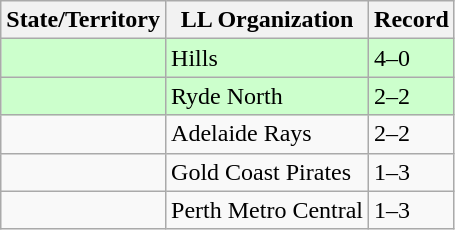<table class="wikitable">
<tr>
<th>State/Territory</th>
<th>LL Organization</th>
<th>Record</th>
</tr>
<tr bgcolor="ccffcc">
<td><strong></strong></td>
<td>Hills</td>
<td>4–0</td>
</tr>
<tr bgcolor="ccffcc">
<td><strong></strong></td>
<td>Ryde North</td>
<td>2–2</td>
</tr>
<tr>
<td><strong></strong></td>
<td>Adelaide Rays</td>
<td>2–2</td>
</tr>
<tr>
<td><strong></strong></td>
<td>Gold Coast Pirates</td>
<td>1–3</td>
</tr>
<tr>
<td><strong></strong></td>
<td>Perth Metro Central</td>
<td>1–3</td>
</tr>
</table>
